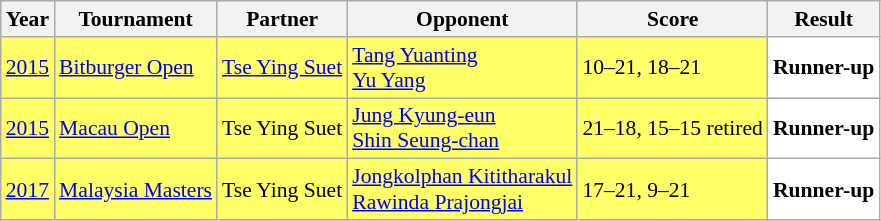<table class="sortable wikitable" style="font-size: 90%;">
<tr>
<th>Year</th>
<th>Tournament</th>
<th>Partner</th>
<th>Opponent</th>
<th>Score</th>
<th>Result</th>
</tr>
<tr style="background:#FFFF67">
<td align="center"><a href='#'>2015</a></td>
<td align="left"><a href='#'>Bitburger Open</a></td>
<td align="left"> <a href='#'>Tse Ying Suet</a></td>
<td align="left"> <a href='#'>Tang Yuanting</a> <br>  <a href='#'>Yu Yang</a></td>
<td align="left">10–21, 18–21</td>
<td style="text-align:left; background:white"> <strong>Runner-up</strong></td>
</tr>
<tr style="background:#FFFF67">
<td align="center"><a href='#'>2015</a></td>
<td align="left"><a href='#'>Macau Open</a></td>
<td align="left"> Tse Ying Suet</td>
<td align="left"> <a href='#'>Jung Kyung-eun</a> <br>  <a href='#'>Shin Seung-chan</a></td>
<td align="left">21–18, 15–15 retired</td>
<td style="text-align:left; background:white"> <strong>Runner-up</strong></td>
</tr>
<tr style="background:#FFFF67">
<td align="center"><a href='#'>2017</a></td>
<td align="left"><a href='#'>Malaysia Masters</a></td>
<td align="left"> Tse Ying Suet</td>
<td align="left"> <a href='#'>Jongkolphan Kititharakul</a> <br>  <a href='#'>Rawinda Prajongjai</a></td>
<td align="left">17–21, 9–21</td>
<td style="text-align:left; background:white"> <strong>Runner-up</strong></td>
</tr>
</table>
